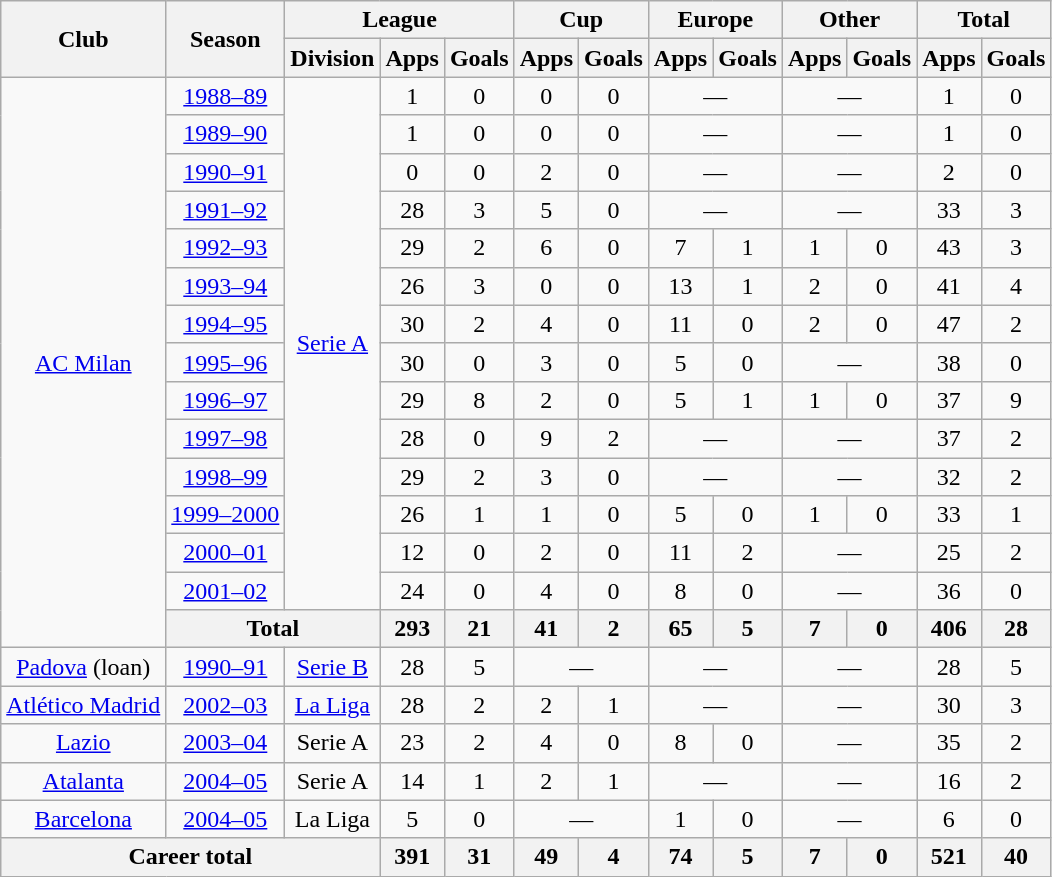<table class="wikitable" style="text-align:center">
<tr>
<th rowspan="2">Club</th>
<th rowspan="2">Season</th>
<th colspan="3">League</th>
<th colspan="2">Cup</th>
<th colspan="2">Europe</th>
<th colspan="2">Other</th>
<th colspan="2">Total</th>
</tr>
<tr>
<th>Division</th>
<th>Apps</th>
<th>Goals</th>
<th>Apps</th>
<th>Goals</th>
<th>Apps</th>
<th>Goals</th>
<th>Apps</th>
<th>Goals</th>
<th>Apps</th>
<th>Goals</th>
</tr>
<tr>
<td rowspan="15"><a href='#'>AC Milan</a></td>
<td><a href='#'>1988–89</a></td>
<td rowspan="14"><a href='#'>Serie A</a></td>
<td>1</td>
<td>0</td>
<td>0</td>
<td>0</td>
<td colspan="2">—</td>
<td colspan="2">—</td>
<td>1</td>
<td>0</td>
</tr>
<tr>
<td><a href='#'>1989–90</a></td>
<td>1</td>
<td>0</td>
<td>0</td>
<td>0</td>
<td colspan="2">—</td>
<td colspan="2">—</td>
<td>1</td>
<td>0</td>
</tr>
<tr>
<td><a href='#'>1990–91</a></td>
<td>0</td>
<td>0</td>
<td>2</td>
<td>0</td>
<td colspan="2">—</td>
<td colspan="2">—</td>
<td>2</td>
<td>0</td>
</tr>
<tr>
<td><a href='#'>1991–92</a></td>
<td>28</td>
<td>3</td>
<td>5</td>
<td>0</td>
<td colspan="2">—</td>
<td colspan="2">—</td>
<td>33</td>
<td>3</td>
</tr>
<tr>
<td><a href='#'>1992–93</a></td>
<td>29</td>
<td>2</td>
<td>6</td>
<td>0</td>
<td>7</td>
<td>1</td>
<td>1</td>
<td>0</td>
<td>43</td>
<td>3</td>
</tr>
<tr>
<td><a href='#'>1993–94</a></td>
<td>26</td>
<td>3</td>
<td>0</td>
<td>0</td>
<td>13</td>
<td>1</td>
<td>2</td>
<td>0</td>
<td>41</td>
<td>4</td>
</tr>
<tr>
<td><a href='#'>1994–95</a></td>
<td>30</td>
<td>2</td>
<td>4</td>
<td>0</td>
<td>11</td>
<td>0</td>
<td>2</td>
<td>0</td>
<td>47</td>
<td>2</td>
</tr>
<tr>
<td><a href='#'>1995–96</a></td>
<td>30</td>
<td>0</td>
<td>3</td>
<td>0</td>
<td>5</td>
<td>0</td>
<td colspan="2">—</td>
<td>38</td>
<td>0</td>
</tr>
<tr>
<td><a href='#'>1996–97</a></td>
<td>29</td>
<td>8</td>
<td>2</td>
<td>0</td>
<td>5</td>
<td>1</td>
<td>1</td>
<td>0</td>
<td>37</td>
<td>9</td>
</tr>
<tr>
<td><a href='#'>1997–98</a></td>
<td>28</td>
<td>0</td>
<td>9</td>
<td>2</td>
<td colspan="2">—</td>
<td colspan="2">—</td>
<td>37</td>
<td>2</td>
</tr>
<tr>
<td><a href='#'>1998–99</a></td>
<td>29</td>
<td>2</td>
<td>3</td>
<td>0</td>
<td colspan="2">—</td>
<td colspan="2">—</td>
<td>32</td>
<td>2</td>
</tr>
<tr>
<td><a href='#'>1999–2000</a></td>
<td>26</td>
<td>1</td>
<td>1</td>
<td>0</td>
<td>5</td>
<td>0</td>
<td>1</td>
<td>0</td>
<td>33</td>
<td>1</td>
</tr>
<tr>
<td><a href='#'>2000–01</a></td>
<td>12</td>
<td>0</td>
<td>2</td>
<td>0</td>
<td>11</td>
<td>2</td>
<td colspan="2">—</td>
<td>25</td>
<td>2</td>
</tr>
<tr>
<td><a href='#'>2001–02</a></td>
<td>24</td>
<td>0</td>
<td>4</td>
<td>0</td>
<td>8</td>
<td>0</td>
<td colspan="2">—</td>
<td>36</td>
<td>0</td>
</tr>
<tr>
<th colspan="2">Total</th>
<th>293</th>
<th>21</th>
<th>41</th>
<th>2</th>
<th>65</th>
<th>5</th>
<th>7</th>
<th>0</th>
<th>406</th>
<th>28</th>
</tr>
<tr>
<td><a href='#'>Padova</a> (loan)</td>
<td><a href='#'>1990–91</a></td>
<td><a href='#'>Serie B</a></td>
<td>28</td>
<td>5</td>
<td colspan="2">—</td>
<td colspan="2">—</td>
<td colspan="2">—</td>
<td>28</td>
<td>5</td>
</tr>
<tr>
<td><a href='#'>Atlético Madrid</a></td>
<td><a href='#'>2002–03</a></td>
<td><a href='#'>La Liga</a></td>
<td>28</td>
<td>2</td>
<td>2</td>
<td>1</td>
<td colspan="2">—</td>
<td colspan="2">—</td>
<td>30</td>
<td>3</td>
</tr>
<tr>
<td><a href='#'>Lazio</a></td>
<td><a href='#'>2003–04</a></td>
<td>Serie A</td>
<td>23</td>
<td>2</td>
<td>4</td>
<td>0</td>
<td>8</td>
<td>0</td>
<td colspan="2">—</td>
<td>35</td>
<td>2</td>
</tr>
<tr>
<td><a href='#'>Atalanta</a></td>
<td><a href='#'>2004–05</a></td>
<td>Serie A</td>
<td>14</td>
<td>1</td>
<td>2</td>
<td>1</td>
<td colspan="2">—</td>
<td colspan="2">—</td>
<td>16</td>
<td>2</td>
</tr>
<tr>
<td><a href='#'>Barcelona</a></td>
<td><a href='#'>2004–05</a></td>
<td>La Liga</td>
<td>5</td>
<td>0</td>
<td colspan="2">—</td>
<td>1</td>
<td>0</td>
<td colspan="2">—</td>
<td>6</td>
<td>0</td>
</tr>
<tr>
<th colspan="3">Career total</th>
<th>391</th>
<th>31</th>
<th>49</th>
<th>4</th>
<th>74</th>
<th>5</th>
<th>7</th>
<th>0</th>
<th>521</th>
<th>40</th>
</tr>
</table>
